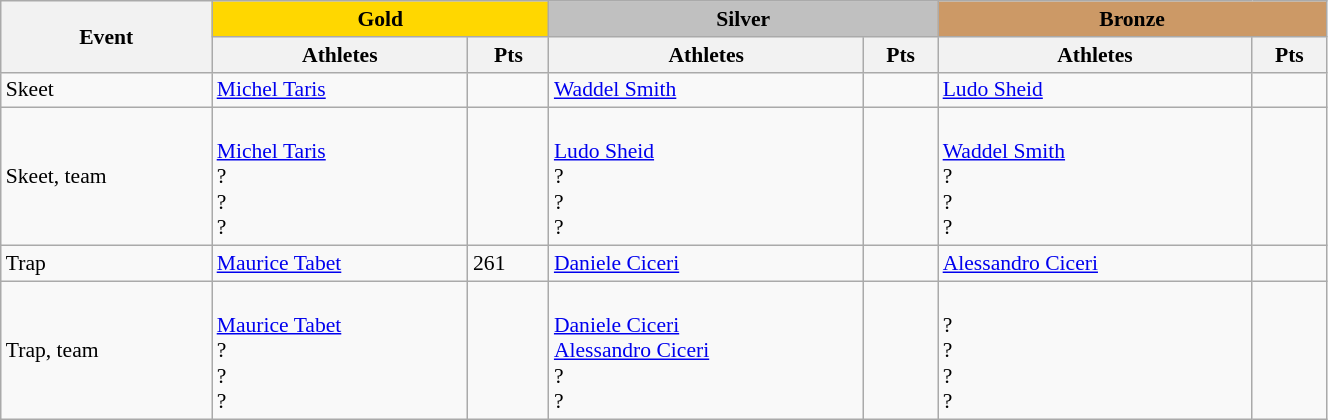<table class="wikitable" width=70% style="font-size:90%; text-align:left;">
<tr align=center>
<th rowspan=2>Event</th>
<td colspan=2 bgcolor=gold><strong>Gold</strong></td>
<td colspan=2 bgcolor=silver><strong>Silver</strong></td>
<td colspan=2 bgcolor=cc9966><strong>Bronze</strong></td>
</tr>
<tr>
<th>Athletes</th>
<th>Pts</th>
<th>Athletes</th>
<th>Pts</th>
<th>Athletes</th>
<th>Pts</th>
</tr>
<tr>
<td>Skeet</td>
<td> <a href='#'>Michel Taris</a></td>
<td></td>
<td> <a href='#'>Waddel Smith</a></td>
<td></td>
<td> <a href='#'>Ludo Sheid</a></td>
<td></td>
</tr>
<tr>
<td>Skeet, team</td>
<td> <br><a href='#'>Michel Taris</a><br>?<br>?<br>?</td>
<td></td>
<td> <br><a href='#'>Ludo Sheid</a><br>?<br>?<br>?</td>
<td></td>
<td> <br><a href='#'>Waddel Smith</a><br>?<br>?<br>?</td>
<td></td>
</tr>
<tr>
<td>Trap</td>
<td> <a href='#'>Maurice Tabet</a></td>
<td>261</td>
<td> <a href='#'>Daniele Ciceri</a></td>
<td></td>
<td> <a href='#'>Alessandro Ciceri</a></td>
<td></td>
</tr>
<tr>
<td>Trap, team</td>
<td> <br><a href='#'>Maurice Tabet</a><br>?<br>?<br>?</td>
<td></td>
<td> <br><a href='#'>Daniele Ciceri</a><br><a href='#'>Alessandro Ciceri</a><br>?<br>?</td>
<td></td>
<td> <br>?<br>?<br>?<br>?</td>
<td></td>
</tr>
</table>
